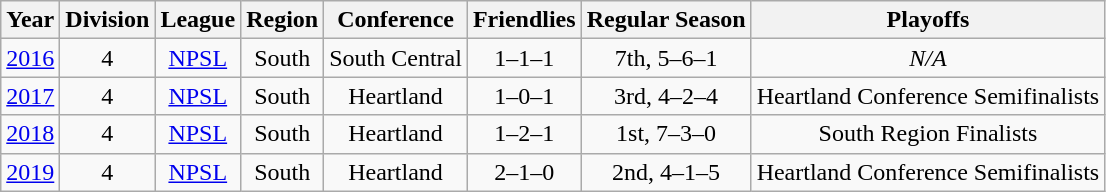<table class="wikitable" style="text-align:center">
<tr>
<th>Year</th>
<th>Division</th>
<th>League</th>
<th>Region</th>
<th>Conference</th>
<th>Friendlies</th>
<th>Regular Season</th>
<th>Playoffs</th>
</tr>
<tr>
<td><a href='#'>2016</a></td>
<td>4</td>
<td><a href='#'>NPSL</a></td>
<td>South</td>
<td>South Central</td>
<td>1–1–1</td>
<td>7th, 5–6–1</td>
<td><em>N/A</em></td>
</tr>
<tr>
<td><a href='#'>2017</a></td>
<td>4</td>
<td><a href='#'>NPSL</a></td>
<td>South</td>
<td>Heartland</td>
<td>1–0–1</td>
<td>3rd, 4–2–4 </td>
<td>Heartland Conference Semifinalists</td>
</tr>
<tr>
<td><a href='#'>2018</a></td>
<td>4</td>
<td><a href='#'>NPSL</a></td>
<td>South</td>
<td>Heartland</td>
<td>1–2–1</td>
<td>1st, 7–3–0 </td>
<td>South Region Finalists </td>
</tr>
<tr>
<td><a href='#'>2019</a></td>
<td>4</td>
<td><a href='#'>NPSL</a></td>
<td>South</td>
<td>Heartland</td>
<td>2–1–0</td>
<td>2nd, 4–1–5</td>
<td>Heartland Conference Semifinalists</td>
</tr>
</table>
